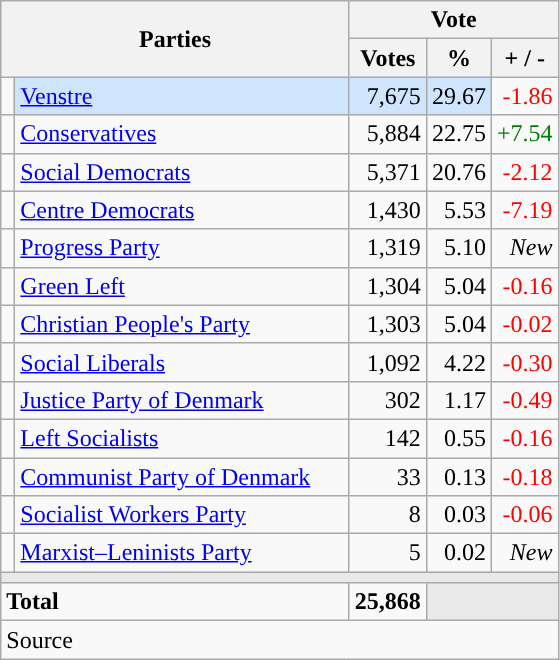<table class="wikitable" style="text-align:right;">
<tr>
<th style="text-align:centre;" rowspan="2" colspan="2" width="225">Parties</th>
<th colspan="3">Vote</th>
</tr>
<tr>
<th width="15">Votes</th>
<th width="15">%</th>
<th width="15">+ / -</th>
</tr>
<tr>
<td width="2" style="color:inherit;background:"></td>
<td bgcolor=#cfe5fe  align="left"><a href='#'>Venstre</a></td>
<td bgcolor=#cfe5fe>7,675</td>
<td bgcolor=#cfe5fe>29.67</td>
<td style=color:red;>-1.86</td>
</tr>
<tr>
<td width="2" style="color:inherit;background:"></td>
<td align="left"><a href='#'>Conservatives</a></td>
<td>5,884</td>
<td>22.75</td>
<td style=color:green;>+7.54</td>
</tr>
<tr>
<td width="2" style="color:inherit;background:"></td>
<td align="left"><a href='#'>Social Democrats</a></td>
<td>5,371</td>
<td>20.76</td>
<td style=color:red;>-2.12</td>
</tr>
<tr>
<td width="2" style="color:inherit;background:"></td>
<td align="left"><a href='#'>Centre Democrats</a></td>
<td>1,430</td>
<td>5.53</td>
<td style=color:red;>-7.19</td>
</tr>
<tr>
<td width="2" style="color:inherit;background:"></td>
<td align="left"><a href='#'>Progress Party</a></td>
<td>1,319</td>
<td>5.10</td>
<td><em>New</em></td>
</tr>
<tr>
<td width="2" style="color:inherit;background:"></td>
<td align="left"><a href='#'>Green Left</a></td>
<td>1,304</td>
<td>5.04</td>
<td style=color:red;>-0.16</td>
</tr>
<tr>
<td width="2" style="color:inherit;background:"></td>
<td align="left"><a href='#'>Christian People's Party</a></td>
<td>1,303</td>
<td>5.04</td>
<td style=color:red;>-0.02</td>
</tr>
<tr>
<td width="2" style="color:inherit;background:"></td>
<td align="left"><a href='#'>Social Liberals</a></td>
<td>1,092</td>
<td>4.22</td>
<td style=color:red;>-0.30</td>
</tr>
<tr>
<td width="2" style="color:inherit;background:"></td>
<td align="left"><a href='#'>Justice Party of Denmark</a></td>
<td>302</td>
<td>1.17</td>
<td style=color:red;>-0.49</td>
</tr>
<tr>
<td width="2" style="color:inherit;background:"></td>
<td align="left"><a href='#'>Left Socialists</a></td>
<td>142</td>
<td>0.55</td>
<td style=color:red;>-0.16</td>
</tr>
<tr>
<td width="2" style="color:inherit;background:"></td>
<td align="left"><a href='#'>Communist Party of Denmark</a></td>
<td>33</td>
<td>0.13</td>
<td style=color:red;>-0.18</td>
</tr>
<tr>
<td width="2" style="color:inherit;background:"></td>
<td align="left"><a href='#'>Socialist Workers Party</a></td>
<td>8</td>
<td>0.03</td>
<td style=color:red;>-0.06</td>
</tr>
<tr>
<td width="2" style="color:inherit;background:"></td>
<td align="left"><a href='#'>Marxist–Leninists Party</a></td>
<td>5</td>
<td>0.02</td>
<td><em>New</em></td>
</tr>
<tr>
<td colspan="7" bgcolor="#E9E9E9"></td>
</tr>
<tr>
<td align="left" colspan="2"><strong>Total</strong></td>
<td><strong>25,868</strong></td>
<td bgcolor="#E9E9E9" colspan="2"></td>
</tr>
<tr>
<td align="left" colspan="6">Source</td>
</tr>
</table>
